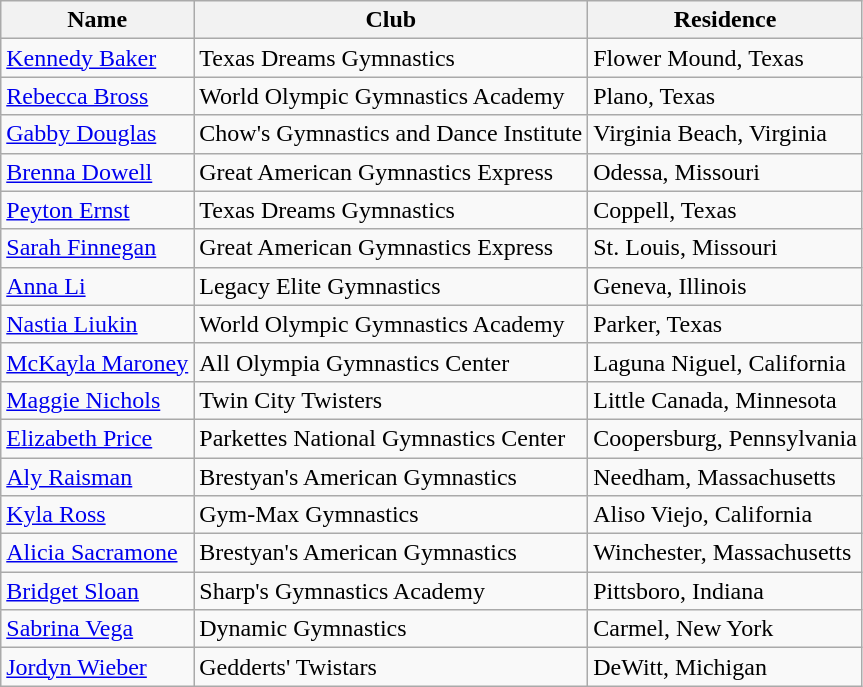<table class="wikitable">
<tr>
<th>Name</th>
<th>Club</th>
<th>Residence</th>
</tr>
<tr>
<td><a href='#'>Kennedy Baker</a></td>
<td>Texas Dreams Gymnastics</td>
<td>Flower Mound, Texas</td>
</tr>
<tr>
<td><a href='#'>Rebecca Bross</a></td>
<td>World Olympic Gymnastics Academy</td>
<td>Plano, Texas</td>
</tr>
<tr>
<td><a href='#'>Gabby Douglas</a></td>
<td>Chow's Gymnastics and Dance Institute</td>
<td>Virginia Beach, Virginia</td>
</tr>
<tr>
<td><a href='#'>Brenna Dowell</a></td>
<td>Great American Gymnastics Express</td>
<td>Odessa, Missouri</td>
</tr>
<tr>
<td><a href='#'>Peyton Ernst</a></td>
<td>Texas Dreams Gymnastics</td>
<td>Coppell, Texas</td>
</tr>
<tr>
<td><a href='#'>Sarah Finnegan</a></td>
<td>Great American Gymnastics Express</td>
<td>St. Louis, Missouri</td>
</tr>
<tr>
<td><a href='#'>Anna Li</a></td>
<td>Legacy Elite Gymnastics</td>
<td>Geneva, Illinois</td>
</tr>
<tr>
<td><a href='#'>Nastia Liukin</a></td>
<td>World Olympic Gymnastics Academy</td>
<td>Parker, Texas</td>
</tr>
<tr>
<td><a href='#'>McKayla Maroney</a></td>
<td>All Olympia Gymnastics Center</td>
<td>Laguna Niguel, California</td>
</tr>
<tr>
<td><a href='#'>Maggie Nichols</a></td>
<td>Twin City Twisters</td>
<td>Little Canada, Minnesota</td>
</tr>
<tr>
<td><a href='#'>Elizabeth Price</a></td>
<td>Parkettes National Gymnastics Center</td>
<td>Coopersburg, Pennsylvania</td>
</tr>
<tr>
<td><a href='#'>Aly Raisman</a></td>
<td>Brestyan's American Gymnastics</td>
<td>Needham, Massachusetts</td>
</tr>
<tr>
<td><a href='#'>Kyla Ross</a></td>
<td>Gym-Max Gymnastics</td>
<td>Aliso Viejo, California</td>
</tr>
<tr>
<td><a href='#'>Alicia Sacramone</a></td>
<td>Brestyan's American Gymnastics</td>
<td>Winchester, Massachusetts</td>
</tr>
<tr>
<td><a href='#'>Bridget Sloan</a></td>
<td>Sharp's Gymnastics Academy</td>
<td>Pittsboro, Indiana</td>
</tr>
<tr>
<td><a href='#'>Sabrina Vega</a></td>
<td>Dynamic Gymnastics</td>
<td>Carmel, New York</td>
</tr>
<tr>
<td><a href='#'>Jordyn Wieber</a></td>
<td>Gedderts' Twistars</td>
<td>DeWitt, Michigan</td>
</tr>
</table>
